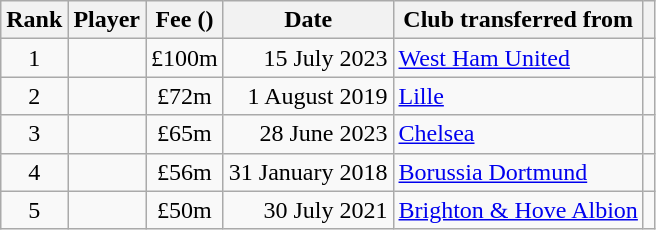<table class="wikitable" style="text-align:center">
<tr>
<th scope="col">Rank</th>
<th scope="col">Player</th>
<th scope="col">Fee ()</th>
<th scope="col">Date</th>
<th scope="col">Club transferred from</th>
<th scope="col"></th>
</tr>
<tr>
<td>1</td>
<td align="left"></td>
<td>£100m</td>
<td align="right">15 July 2023</td>
<td align="left"> <a href='#'>West Ham United</a></td>
<td></td>
</tr>
<tr>
<td>2</td>
<td align="left"></td>
<td>£72m</td>
<td align="right">1 August 2019</td>
<td align="left"> <a href='#'>Lille</a></td>
<td></td>
</tr>
<tr>
<td>3</td>
<td align="left"></td>
<td>£65m</td>
<td align="right">28 June 2023</td>
<td align="left"> <a href='#'>Chelsea</a></td>
<td></td>
</tr>
<tr>
<td>4</td>
<td align="left"></td>
<td>£56m</td>
<td align="right">31 January 2018</td>
<td align="left"> <a href='#'>Borussia Dortmund</a></td>
<td></td>
</tr>
<tr>
<td>5</td>
<td align="left"></td>
<td>£50m</td>
<td align="right">30 July 2021</td>
<td align="left"> <a href='#'>Brighton & Hove Albion</a></td>
<td></td>
</tr>
</table>
